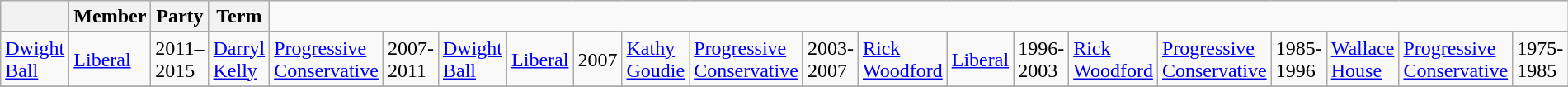<table class="wikitable">
<tr>
<th> </th>
<th>Member</th>
<th>Party</th>
<th>Term</th>
</tr>
<tr>
<td><a href='#'>Dwight Ball</a></td>
<td><a href='#'>Liberal</a></td>
<td>2011–2015<br></td>
<td><a href='#'>Darryl Kelly</a></td>
<td><a href='#'>Progressive Conservative</a></td>
<td>2007-2011<br></td>
<td><a href='#'>Dwight Ball</a></td>
<td><a href='#'>Liberal</a></td>
<td>2007<br></td>
<td><a href='#'>Kathy Goudie</a></td>
<td><a href='#'>Progressive Conservative</a></td>
<td>2003-2007<br></td>
<td><a href='#'>Rick Woodford</a></td>
<td><a href='#'>Liberal</a></td>
<td>1996-2003<br></td>
<td><a href='#'>Rick Woodford</a></td>
<td><a href='#'>Progressive Conservative</a></td>
<td>1985-1996<br></td>
<td><a href='#'>Wallace House</a></td>
<td><a href='#'>Progressive Conservative</a></td>
<td>1975-1985</td>
</tr>
<tr>
</tr>
</table>
